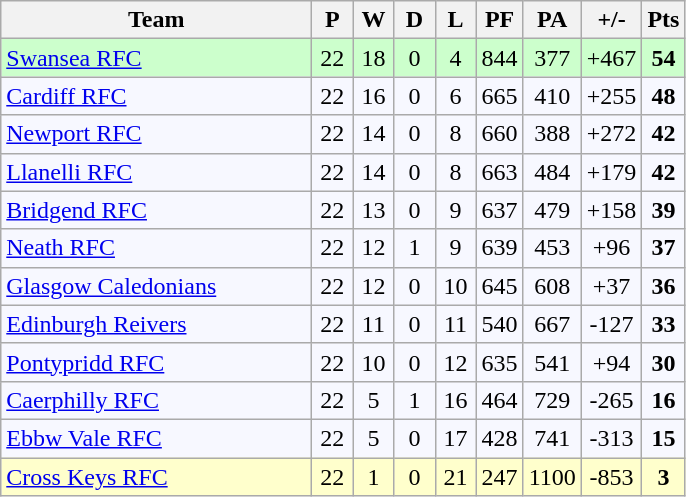<table class="wikitable" style="text-align: center;">
<tr>
<th width="200">Team</th>
<th width="20">P</th>
<th width="20">W</th>
<th width="20">D</th>
<th width="20">L</th>
<th width="20">PF</th>
<th width="20">PA</th>
<th width="25">+/-</th>
<th width="20">Pts</th>
</tr>
<tr bgcolor="#ccffcc">
<td align="left"> <a href='#'>Swansea RFC</a></td>
<td>22</td>
<td>18</td>
<td>0</td>
<td>4</td>
<td>844</td>
<td>377</td>
<td>+467</td>
<td><strong>54</strong></td>
</tr>
<tr bgcolor="#f7f8ff">
<td align="left"> <a href='#'>Cardiff RFC</a></td>
<td>22</td>
<td>16</td>
<td>0</td>
<td>6</td>
<td>665</td>
<td>410</td>
<td>+255</td>
<td><strong>48</strong></td>
</tr>
<tr bgcolor="#f7f8ff">
<td align="left"> <a href='#'>Newport RFC</a></td>
<td>22</td>
<td>14</td>
<td>0</td>
<td>8</td>
<td>660</td>
<td>388</td>
<td>+272</td>
<td><strong>42</strong></td>
</tr>
<tr bgcolor="#f7f8ff">
<td align="left"> <a href='#'>Llanelli RFC</a></td>
<td>22</td>
<td>14</td>
<td>0</td>
<td>8</td>
<td>663</td>
<td>484</td>
<td>+179</td>
<td><strong>42</strong></td>
</tr>
<tr bgcolor="#f7f8ff">
<td align="left"> <a href='#'>Bridgend RFC</a></td>
<td>22</td>
<td>13</td>
<td>0</td>
<td>9</td>
<td>637</td>
<td>479</td>
<td>+158</td>
<td><strong>39</strong></td>
</tr>
<tr bgcolor="#f7f8ff">
<td align="left">  <a href='#'>Neath RFC</a></td>
<td>22</td>
<td>12</td>
<td>1</td>
<td>9</td>
<td>639</td>
<td>453</td>
<td>+96</td>
<td><strong>37</strong></td>
</tr>
<tr bgcolor="#f7f8ff">
<td align="left"> <a href='#'>Glasgow Caledonians</a></td>
<td>22</td>
<td>12</td>
<td>0</td>
<td>10</td>
<td>645</td>
<td>608</td>
<td>+37</td>
<td><strong>36</strong></td>
</tr>
<tr bgcolor="#f7f8ff">
<td align="left"> <a href='#'>Edinburgh Reivers</a></td>
<td>22</td>
<td>11</td>
<td>0</td>
<td>11</td>
<td>540</td>
<td>667</td>
<td>-127</td>
<td><strong>33</strong></td>
</tr>
<tr bgcolor="#f7f8ff">
<td align="left"> <a href='#'>Pontypridd RFC</a></td>
<td>22</td>
<td>10</td>
<td>0</td>
<td>12</td>
<td>635</td>
<td>541</td>
<td>+94</td>
<td><strong>30</strong></td>
</tr>
<tr bgcolor="#f7f8ff">
<td align="left"> <a href='#'>Caerphilly RFC</a></td>
<td>22</td>
<td>5</td>
<td>1</td>
<td>16</td>
<td>464</td>
<td>729</td>
<td>-265</td>
<td><strong>16</strong></td>
</tr>
<tr bgcolor="#f7f8ff">
<td align="left"> <a href='#'>Ebbw Vale RFC</a></td>
<td>22</td>
<td>5</td>
<td>0</td>
<td>17</td>
<td>428</td>
<td>741</td>
<td>-313</td>
<td><strong>15</strong></td>
</tr>
<tr bgcolor="#ffffcc">
<td align="left"> <a href='#'>Cross Keys RFC</a></td>
<td>22</td>
<td>1</td>
<td>0</td>
<td>21</td>
<td>247</td>
<td>1100</td>
<td>-853</td>
<td><strong>3</strong></td>
</tr>
</table>
